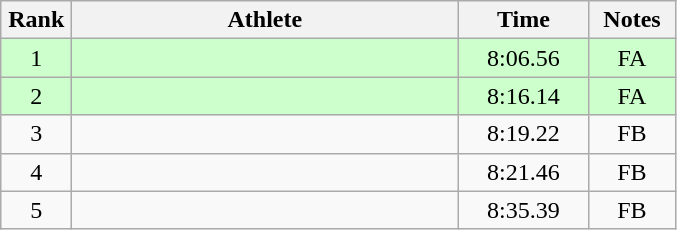<table class=wikitable style="text-align:center">
<tr>
<th width=40>Rank</th>
<th width=250>Athlete</th>
<th width=80>Time</th>
<th width=50>Notes</th>
</tr>
<tr bgcolor="ccffcc">
<td>1</td>
<td align="left"></td>
<td>8:06.56</td>
<td>FA</td>
</tr>
<tr bgcolor="ccffcc">
<td>2</td>
<td align="left"></td>
<td>8:16.14</td>
<td>FA</td>
</tr>
<tr>
<td>3</td>
<td align="left"></td>
<td>8:19.22</td>
<td>FB</td>
</tr>
<tr>
<td>4</td>
<td align="left"></td>
<td>8:21.46</td>
<td>FB</td>
</tr>
<tr>
<td>5</td>
<td align="left"></td>
<td>8:35.39</td>
<td>FB</td>
</tr>
</table>
